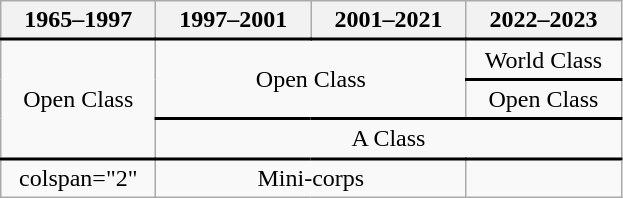<table class="wikitable" style="text-align: center;">
<tr>
<th style="min-width: 6em;">1965–1997</th>
<th style="min-width: 6em;">1997–2001</th>
<th style="min-width: 6em;">2001–2021</th>
<th style="min-width: 6em;">2022–2023</th>
</tr>
<tr style="border-top:2px solid; height:0px">
<td rowspan="3">Open Class</td>
<td colspan="2" rowspan="2">Open Class</td>
<td>World Class</td>
</tr>
<tr style="border-top:2px solid; height:0px">
<td>Open Class</td>
</tr>
<tr style="border-top:2px solid; height:0px">
<td colspan="3">A Class</td>
</tr>
<tr style="border-top:2px solid; height:0px">
<td>colspan="2" </td>
<td colspan="2">Mini-corps</td>
</tr>
</table>
